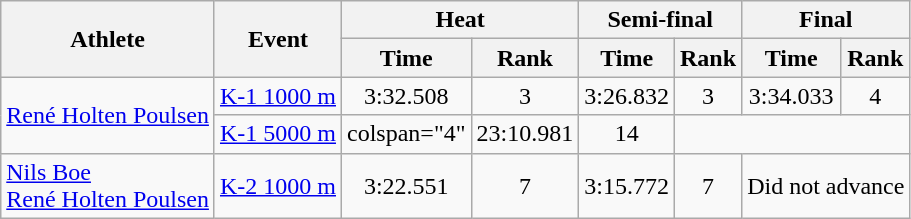<table class="wikitable" style="text-align: center">
<tr>
<th rowspan="2">Athlete</th>
<th rowspan="2">Event</th>
<th colspan="2">Heat</th>
<th colspan="2">Semi-final</th>
<th colspan="2">Final</th>
</tr>
<tr>
<th>Time</th>
<th>Rank</th>
<th>Time</th>
<th>Rank</th>
<th>Time</th>
<th>Rank</th>
</tr>
<tr>
<td rowspan="2" align="left"><a href='#'>René Holten Poulsen</a></td>
<td><a href='#'>K-1 1000 m</a></td>
<td>3:32.508</td>
<td>3</td>
<td>3:26.832</td>
<td>3</td>
<td>3:34.033</td>
<td>4</td>
</tr>
<tr>
<td><a href='#'>K-1 5000 m</a></td>
<td>colspan="4" </td>
<td>23:10.981</td>
<td>14</td>
</tr>
<tr>
<td align="left"><a href='#'>Nils Boe</a><br><a href='#'>René Holten Poulsen</a></td>
<td><a href='#'>K-2 1000 m</a></td>
<td>3:22.551</td>
<td>7</td>
<td>3:15.772</td>
<td>7</td>
<td colspan="2">Did not advance</td>
</tr>
</table>
